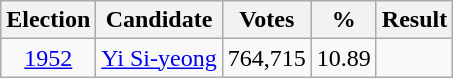<table class="wikitable" style="text-align:center">
<tr>
<th>Election</th>
<th>Candidate</th>
<th>Votes</th>
<th>%</th>
<th>Result</th>
</tr>
<tr>
<td><a href='#'>1952</a></td>
<td><a href='#'>Yi Si-yeong</a></td>
<td>764,715</td>
<td>10.89</td>
<td></td>
</tr>
</table>
